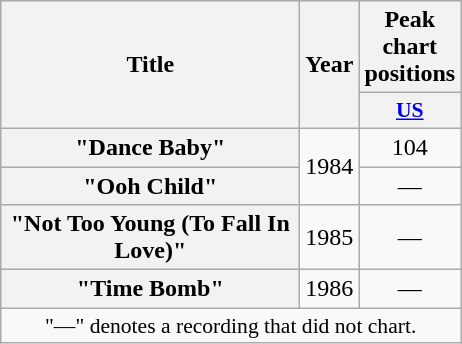<table class="wikitable plainrowheaders" style="text-align:center;">
<tr>
<th scope="col" rowspan="2" style="width:12em;">Title</th>
<th scope="col" rowspan="2">Year</th>
<th scope="col">Peak chart positions</th>
</tr>
<tr>
<th scope="col" style="width:2.5em;font-size:90%;"><a href='#'>US</a></th>
</tr>
<tr>
<th scope="row">"Dance Baby"</th>
<td rowspan="2">1984</td>
<td>104</td>
</tr>
<tr>
<th scope="row">"Ooh Child"</th>
<td>—</td>
</tr>
<tr>
<th scope="row">"Not Too Young (To Fall In Love)"</th>
<td>1985</td>
<td>—</td>
</tr>
<tr>
<th scope="row">"Time Bomb"</th>
<td>1986</td>
<td>—</td>
</tr>
<tr>
<td colspan="3" style="font-size:90%">"—" denotes a recording that did not chart.</td>
</tr>
</table>
